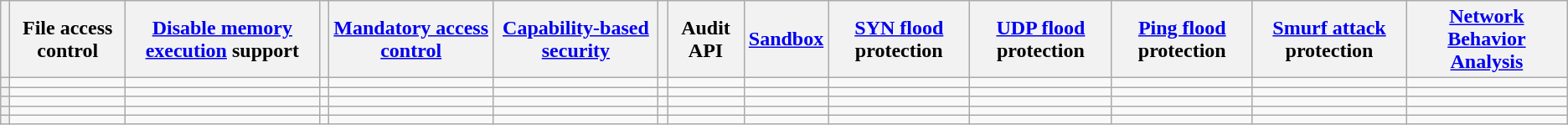<table class="sortable sort-under wikitable" style="text-align: center; width: auto">
<tr>
<th></th>
<th>File access control</th>
<th><a href='#'>Disable memory execution</a> support</th>
<th></th>
<th><a href='#'>Mandatory access control</a></th>
<th><a href='#'>Capability-based security</a></th>
<th></th>
<th>Audit API</th>
<th><a href='#'>Sandbox</a></th>
<th><a href='#'>SYN flood</a> protection</th>
<th><a href='#'>UDP flood</a> protection</th>
<th><a href='#'>Ping flood</a> protection</th>
<th><a href='#'>Smurf attack</a> protection</th>
<th><a href='#'>Network Behavior Analysis</a></th>
</tr>
<tr>
<th></th>
<td></td>
<td></td>
<td></td>
<td></td>
<td></td>
<td></td>
<td></td>
<td></td>
<td></td>
<td></td>
<td></td>
<td></td>
<td></td>
</tr>
<tr>
<th></th>
<td></td>
<td></td>
<td></td>
<td></td>
<td></td>
<td></td>
<td></td>
<td></td>
<td></td>
<td></td>
<td></td>
<td></td>
<td></td>
</tr>
<tr>
<th></th>
<td></td>
<td></td>
<td></td>
<td></td>
<td></td>
<td></td>
<td></td>
<td></td>
<td></td>
<td></td>
<td></td>
<td></td>
<td></td>
</tr>
<tr>
<th></th>
<td></td>
<td></td>
<td></td>
<td></td>
<td></td>
<td></td>
<td></td>
<td></td>
<td></td>
<td></td>
<td></td>
<td></td>
<td></td>
</tr>
<tr>
<th></th>
<td></td>
<td></td>
<td></td>
<td></td>
<td></td>
<td></td>
<td></td>
<td></td>
<td></td>
<td></td>
<td></td>
<td></td>
<td></td>
</tr>
</table>
